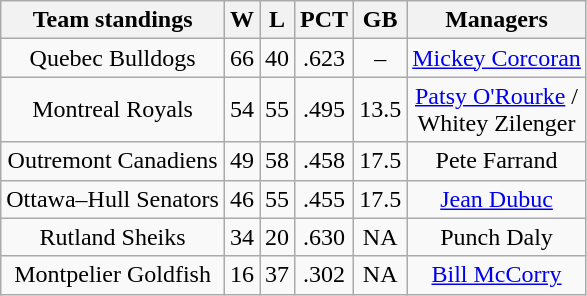<table class="wikitable">
<tr>
<th>Team standings</th>
<th>W</th>
<th>L</th>
<th>PCT</th>
<th>GB</th>
<th>Managers</th>
</tr>
<tr align=center>
<td>Quebec Bulldogs</td>
<td>66</td>
<td>40</td>
<td>.623</td>
<td>–</td>
<td><a href='#'>Mickey Corcoran</a></td>
</tr>
<tr align=center>
<td>Montreal Royals</td>
<td>54</td>
<td>55</td>
<td>.495</td>
<td>13.5</td>
<td><a href='#'>Patsy O'Rourke</a> /<br> Whitey Zilenger</td>
</tr>
<tr align=center>
<td>Outremont Canadiens</td>
<td>49</td>
<td>58</td>
<td>.458</td>
<td>17.5</td>
<td>Pete Farrand</td>
</tr>
<tr align=center>
<td>Ottawa–Hull Senators</td>
<td>46</td>
<td>55</td>
<td>.455</td>
<td>17.5</td>
<td><a href='#'>Jean Dubuc</a></td>
</tr>
<tr align=center>
<td>Rutland Sheiks</td>
<td>34</td>
<td>20</td>
<td>.630</td>
<td>NA</td>
<td>Punch Daly</td>
</tr>
<tr align=center>
<td>Montpelier Goldfish</td>
<td>16</td>
<td>37</td>
<td>.302</td>
<td>NA</td>
<td><a href='#'>Bill McCorry</a></td>
</tr>
</table>
